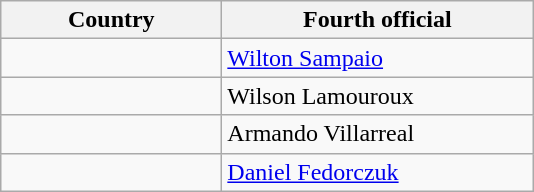<table class="wikitable">
<tr>
<th width=140>Country</th>
<th width=200>Fourth official</th>
</tr>
<tr>
<td></td>
<td><a href='#'>Wilton Sampaio</a></td>
</tr>
<tr>
<td></td>
<td>Wilson Lamouroux</td>
</tr>
<tr>
<td></td>
<td>Armando Villarreal</td>
</tr>
<tr>
<td></td>
<td><a href='#'>Daniel Fedorczuk</a></td>
</tr>
</table>
